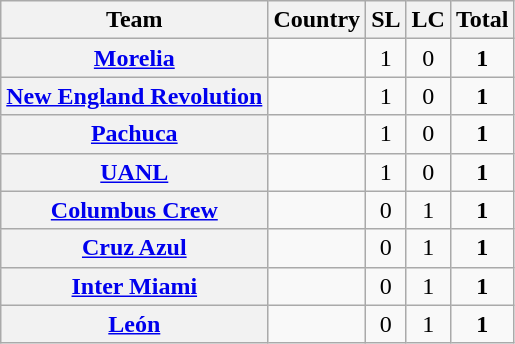<table class="sortable plainrowheaders wikitable">
<tr>
<th scope="col">Team</th>
<th scope="col">Country</th>
<th scope="col">SL</th>
<th scope="col">LC</th>
<th scope="col">Total</th>
</tr>
<tr>
<th scope="row"><a href='#'>Morelia</a></th>
<td></td>
<td align=center>1</td>
<td align=center>0</td>
<td align=center><strong>1</strong></td>
</tr>
<tr>
<th scope="row"><a href='#'>New England Revolution</a></th>
<td></td>
<td align=center>1</td>
<td align=center>0</td>
<td align=center><strong>1</strong></td>
</tr>
<tr>
<th scope="row"><a href='#'>Pachuca</a></th>
<td></td>
<td align=center>1</td>
<td align=center>0</td>
<td align=center><strong>1</strong></td>
</tr>
<tr>
<th scope="row"><a href='#'>UANL</a></th>
<td></td>
<td align=center>1</td>
<td align=center>0</td>
<td align=center><strong>1</strong></td>
</tr>
<tr>
<th scope="row"><a href='#'>Columbus Crew</a></th>
<td></td>
<td align=center>0</td>
<td align=center>1</td>
<td align=center><strong>1</strong></td>
</tr>
<tr>
<th scope="row"><a href='#'>Cruz Azul</a></th>
<td></td>
<td align=center>0</td>
<td align=center>1</td>
<td align=center><strong>1</strong></td>
</tr>
<tr>
<th scope="row"><a href='#'>Inter Miami</a></th>
<td></td>
<td align=center>0</td>
<td align=center>1</td>
<td align=center><strong>1</strong></td>
</tr>
<tr>
<th scope="row"><a href='#'>León</a></th>
<td></td>
<td align=center>0</td>
<td align=center>1</td>
<td align=center><strong>1</strong></td>
</tr>
</table>
